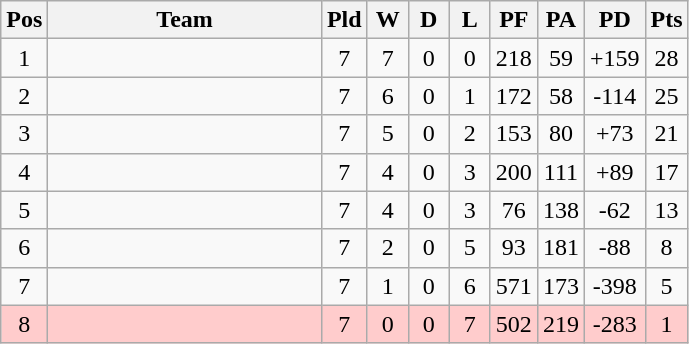<table class="wikitable" style="text-align:center">
<tr>
<th width=20 abbr="Position">Pos</th>
<th width=175>Team</th>
<th width=20 abbr="Played">Pld</th>
<th width=20 abbr="Won">W</th>
<th width=20 abbr="Drawn">D</th>
<th width=20 abbr="Lost">L</th>
<th width=20 abbr="Points for">PF</th>
<th width=20 abbr="Points against">PA</th>
<th width=25 abbr="Points difference">PD</th>
<th width=20 abbr="Points">Pts</th>
</tr>
<tr>
<td>1</td>
<td style="text-align:left"></td>
<td>7</td>
<td>7</td>
<td>0</td>
<td>0</td>
<td>218</td>
<td>59</td>
<td>+159</td>
<td>28</td>
</tr>
<tr>
<td>2</td>
<td style="text-align:left"></td>
<td>7</td>
<td>6</td>
<td>0</td>
<td>1</td>
<td>172</td>
<td>58</td>
<td>-114</td>
<td>25</td>
</tr>
<tr>
<td>3</td>
<td style="text-align:left"></td>
<td>7</td>
<td>5</td>
<td>0</td>
<td>2</td>
<td>153</td>
<td>80</td>
<td>+73</td>
<td>21</td>
</tr>
<tr>
<td>4</td>
<td style="text-align:left"></td>
<td>7</td>
<td>4</td>
<td>0</td>
<td>3</td>
<td>200</td>
<td>111</td>
<td>+89</td>
<td>17</td>
</tr>
<tr>
<td>5</td>
<td style="text-align:left"></td>
<td>7</td>
<td>4</td>
<td>0</td>
<td>3</td>
<td>76</td>
<td>138</td>
<td>-62</td>
<td>13</td>
</tr>
<tr>
<td>6</td>
<td style="text-align:left"></td>
<td>7</td>
<td>2</td>
<td>0</td>
<td>5</td>
<td>93</td>
<td>181</td>
<td>-88</td>
<td>8</td>
</tr>
<tr>
<td>7</td>
<td style="text-align:left"></td>
<td>7</td>
<td>1</td>
<td>0</td>
<td>6</td>
<td>571</td>
<td>173</td>
<td>-398</td>
<td>5</td>
</tr>
<tr style="background:#ffcccc">
<td>8</td>
<td style="text-align:left"></td>
<td>7</td>
<td>0</td>
<td>0</td>
<td>7</td>
<td>502</td>
<td>219</td>
<td>-283</td>
<td>1</td>
</tr>
</table>
